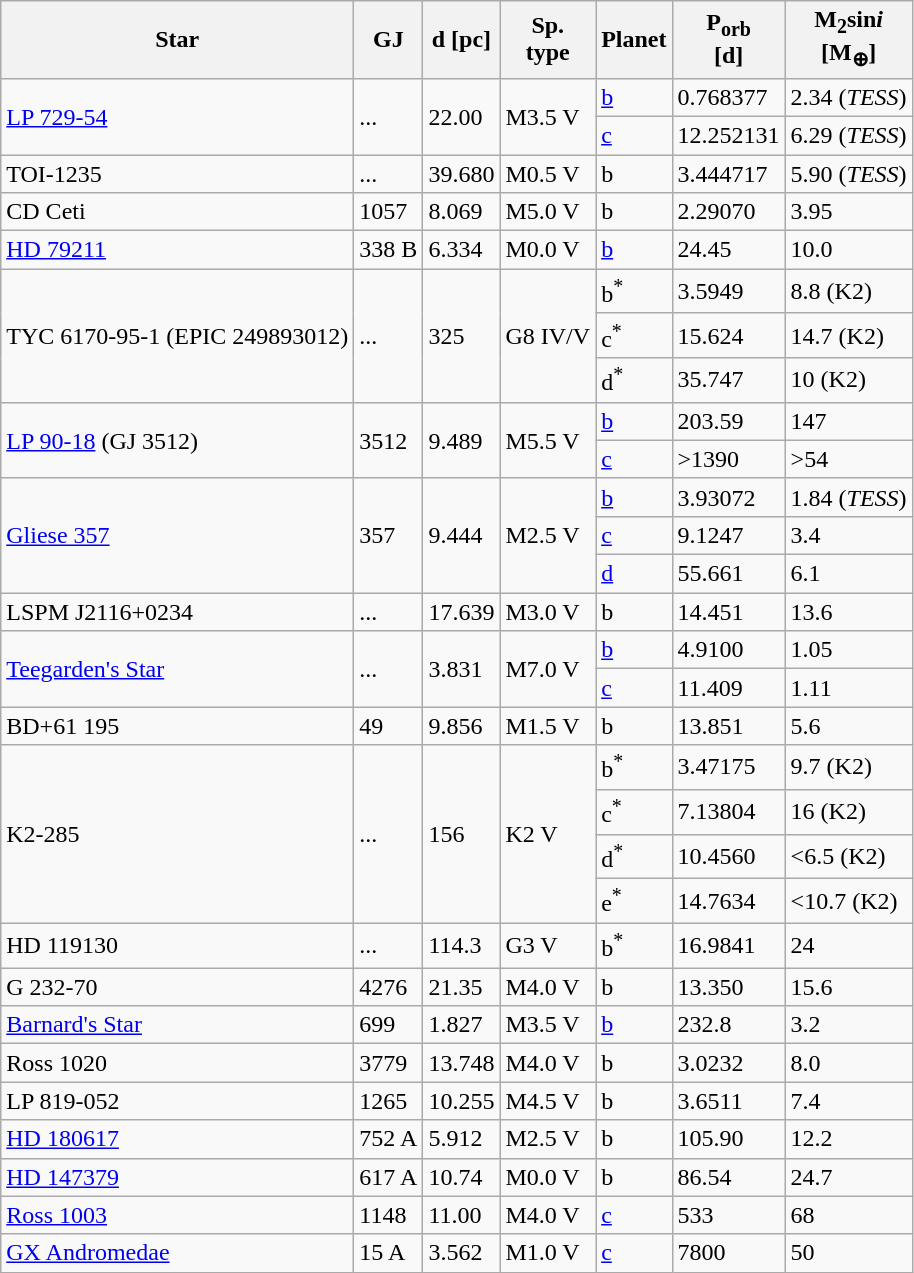<table class="wikitable">
<tr>
<th>Star</th>
<th>GJ</th>
<th>d [pc]</th>
<th>Sp.<br>type</th>
<th>Planet</th>
<th>P<sub>orb</sub><br>[d]</th>
<th>M<sub>2</sub>sin<em>i</em><br>[M<sub>⊕</sub>]</th>
</tr>
<tr>
<td rowspan="2"><a href='#'>LP 729-54</a></td>
<td rowspan="2">...</td>
<td rowspan="2">22.00</td>
<td rowspan="2">M3.5 V</td>
<td><a href='#'>b</a></td>
<td>0.768377</td>
<td>2.34 (<em>TESS</em>)</td>
</tr>
<tr>
<td><a href='#'>c</a></td>
<td>12.252131</td>
<td>6.29 (<em>TESS</em>)</td>
</tr>
<tr>
<td>TOI-1235</td>
<td>...</td>
<td>39.680</td>
<td>M0.5 V</td>
<td>b</td>
<td>3.444717</td>
<td>5.90 (<em>TESS</em>)</td>
</tr>
<tr>
<td>CD Ceti</td>
<td>1057</td>
<td>8.069</td>
<td>M5.0 V</td>
<td>b</td>
<td>2.29070</td>
<td>3.95</td>
</tr>
<tr>
<td><a href='#'>HD 79211</a></td>
<td>338 B</td>
<td>6.334</td>
<td>M0.0 V</td>
<td><a href='#'>b</a></td>
<td>24.45</td>
<td>10.0</td>
</tr>
<tr>
<td rowspan="3">TYC 6170-95-1 (EPIC 249893012)</td>
<td rowspan="3">...</td>
<td rowspan="3">325</td>
<td rowspan="3">G8 IV/V</td>
<td>b<sup>*</sup></td>
<td>3.5949</td>
<td>8.8 (K2)</td>
</tr>
<tr>
<td>c<sup>*</sup></td>
<td>15.624</td>
<td>14.7 (K2)</td>
</tr>
<tr>
<td>d<sup>*</sup></td>
<td>35.747</td>
<td>10 (K2)</td>
</tr>
<tr>
<td rowspan="2"><a href='#'>LP 90-18</a> (GJ 3512)</td>
<td rowspan="2">3512</td>
<td rowspan="2">9.489</td>
<td rowspan="2">M5.5 V</td>
<td><a href='#'>b</a></td>
<td>203.59</td>
<td>147</td>
</tr>
<tr>
<td><a href='#'>c</a></td>
<td>>1390</td>
<td>>54</td>
</tr>
<tr>
<td rowspan="3"><a href='#'>Gliese 357</a></td>
<td rowspan="3">357</td>
<td rowspan="3">9.444</td>
<td rowspan="3">M2.5 V</td>
<td><a href='#'>b</a></td>
<td>3.93072</td>
<td>1.84 (<em>TESS</em>)</td>
</tr>
<tr>
<td><a href='#'>c</a></td>
<td>9.1247</td>
<td>3.4</td>
</tr>
<tr>
<td><a href='#'>d</a></td>
<td>55.661</td>
<td>6.1</td>
</tr>
<tr>
<td>LSPM J2116+0234</td>
<td>...</td>
<td>17.639</td>
<td>M3.0 V</td>
<td>b</td>
<td>14.451</td>
<td>13.6</td>
</tr>
<tr>
<td rowspan="2"><a href='#'>Teegarden's Star</a></td>
<td rowspan="2">...</td>
<td rowspan="2">3.831</td>
<td rowspan="2">M7.0 V</td>
<td><a href='#'>b</a></td>
<td>4.9100</td>
<td>1.05</td>
</tr>
<tr>
<td><a href='#'>c</a></td>
<td>11.409</td>
<td>1.11</td>
</tr>
<tr>
<td>BD+61 195</td>
<td>49</td>
<td>9.856</td>
<td>M1.5 V</td>
<td>b</td>
<td>13.851</td>
<td>5.6</td>
</tr>
<tr>
<td rowspan="4">K2-285</td>
<td rowspan="4">...</td>
<td rowspan="4">156</td>
<td rowspan="4">K2 V</td>
<td>b<sup>*</sup></td>
<td>3.47175</td>
<td>9.7 (K2)</td>
</tr>
<tr>
<td>c<sup>*</sup></td>
<td>7.13804</td>
<td>16 (K2)</td>
</tr>
<tr>
<td>d<sup>*</sup></td>
<td>10.4560</td>
<td><6.5 (K2)</td>
</tr>
<tr>
<td>e<sup>*</sup></td>
<td>14.7634</td>
<td><10.7 (K2)</td>
</tr>
<tr>
<td>HD 119130</td>
<td>...</td>
<td>114.3</td>
<td>G3 V</td>
<td>b<sup>*</sup></td>
<td>16.9841</td>
<td>24</td>
</tr>
<tr>
<td>G 232-70</td>
<td>4276</td>
<td>21.35</td>
<td>M4.0 V</td>
<td>b</td>
<td>13.350</td>
<td>15.6</td>
</tr>
<tr>
<td><a href='#'>Barnard's Star</a></td>
<td>699</td>
<td>1.827</td>
<td>M3.5 V</td>
<td><a href='#'>b</a></td>
<td>232.8</td>
<td>3.2</td>
</tr>
<tr>
<td>Ross 1020</td>
<td>3779</td>
<td>13.748</td>
<td>M4.0 V</td>
<td>b</td>
<td>3.0232</td>
<td>8.0</td>
</tr>
<tr>
<td>LP 819-052</td>
<td>1265</td>
<td>10.255</td>
<td>M4.5 V</td>
<td>b</td>
<td>3.6511</td>
<td>7.4</td>
</tr>
<tr>
<td><a href='#'>HD 180617</a></td>
<td>752 A</td>
<td>5.912</td>
<td>M2.5 V</td>
<td>b</td>
<td>105.90</td>
<td>12.2</td>
</tr>
<tr>
<td><a href='#'>HD 147379</a></td>
<td>617 A</td>
<td>10.74</td>
<td>M0.0 V</td>
<td>b</td>
<td>86.54</td>
<td>24.7</td>
</tr>
<tr>
<td><a href='#'>Ross 1003</a></td>
<td>1148</td>
<td>11.00</td>
<td>M4.0 V</td>
<td><a href='#'>c</a></td>
<td>533</td>
<td>68</td>
</tr>
<tr>
<td><a href='#'>GX Andromedae</a></td>
<td>15 A</td>
<td>3.562</td>
<td>M1.0 V</td>
<td><a href='#'>c</a></td>
<td>7800</td>
<td>50</td>
</tr>
</table>
